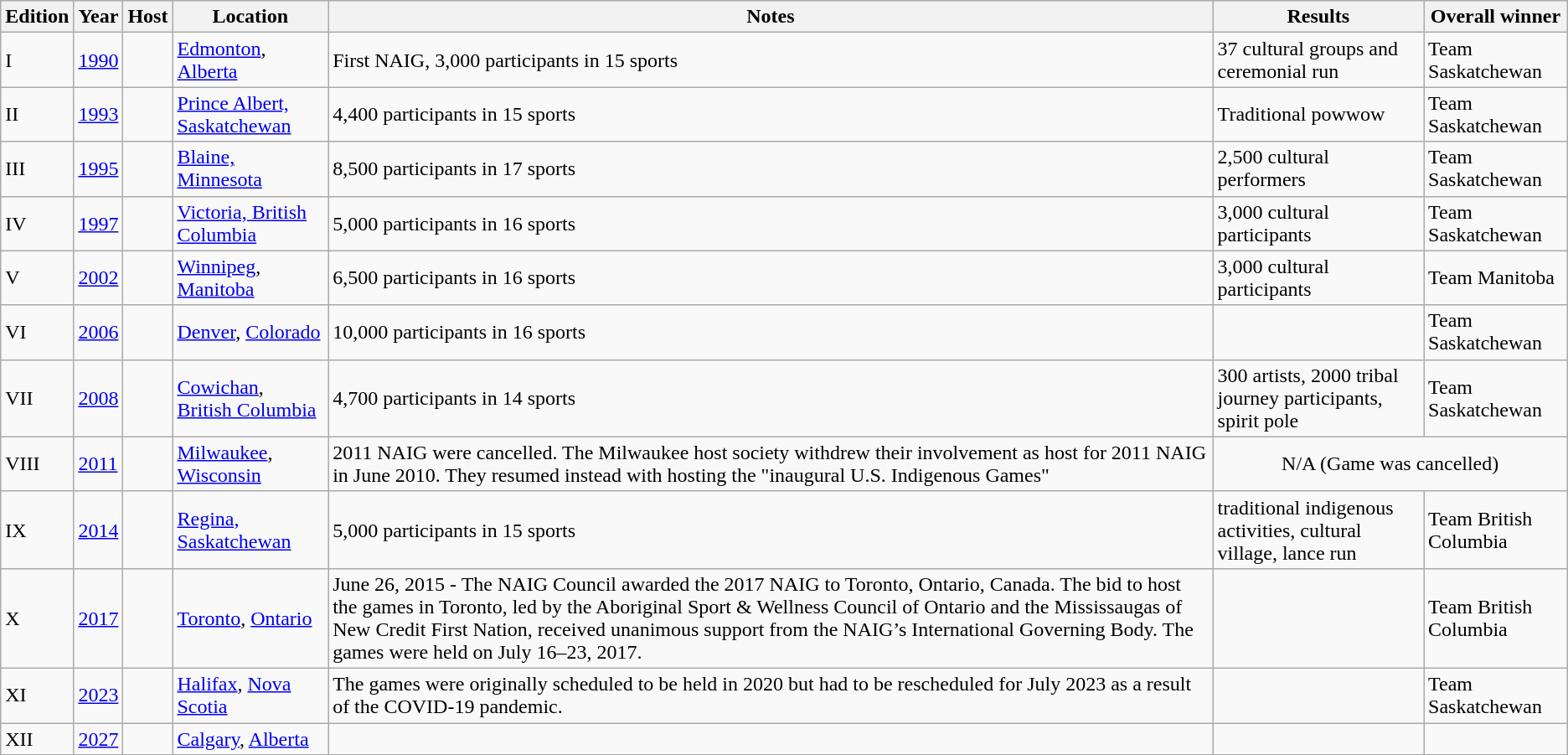<table class=wikitable>
<tr>
<th>Edition</th>
<th>Year</th>
<th>Host</th>
<th>Location</th>
<th>Notes</th>
<th>Results</th>
<th>Overall winner</th>
</tr>
<tr>
<td>I</td>
<td><a href='#'>1990</a></td>
<td></td>
<td><a href='#'>Edmonton</a>, <a href='#'>Alberta</a></td>
<td>First NAIG, 3,000 participants in 15 sports</td>
<td>37 cultural groups and ceremonial run</td>
<td> Team Saskatchewan</td>
</tr>
<tr>
<td>II</td>
<td><a href='#'>1993</a></td>
<td></td>
<td><a href='#'>Prince Albert, Saskatchewan</a></td>
<td>4,400 participants in 15 sports</td>
<td>Traditional powwow</td>
<td> Team Saskatchewan</td>
</tr>
<tr>
<td>III</td>
<td><a href='#'>1995</a></td>
<td></td>
<td><a href='#'>Blaine, Minnesota</a></td>
<td>8,500 participants in 17 sports</td>
<td>2,500 cultural performers</td>
<td> Team Saskatchewan</td>
</tr>
<tr>
<td>IV</td>
<td><a href='#'>1997</a></td>
<td></td>
<td><a href='#'>Victoria, British Columbia</a></td>
<td>5,000 participants in 16 sports</td>
<td>3,000 cultural participants</td>
<td> Team Saskatchewan</td>
</tr>
<tr>
<td>V</td>
<td><a href='#'>2002</a></td>
<td></td>
<td><a href='#'>Winnipeg</a>, <a href='#'>Manitoba</a></td>
<td>6,500 participants in 16 sports</td>
<td>3,000 cultural participants</td>
<td> Team Manitoba</td>
</tr>
<tr>
<td>VI</td>
<td><a href='#'>2006</a></td>
<td></td>
<td><a href='#'>Denver</a>, <a href='#'>Colorado</a></td>
<td>10,000 participants in 16 sports</td>
<td></td>
<td> Team Saskatchewan</td>
</tr>
<tr>
<td>VII</td>
<td><a href='#'>2008</a></td>
<td></td>
<td><a href='#'>Cowichan</a>, <a href='#'>British Columbia</a></td>
<td>4,700 participants in 14 sports</td>
<td>300 artists, 2000 tribal journey participants, spirit pole</td>
<td> Team Saskatchewan</td>
</tr>
<tr>
<td>VIII</td>
<td><a href='#'>2011</a></td>
<td></td>
<td><a href='#'>Milwaukee</a>, <a href='#'>Wisconsin</a></td>
<td>2011 NAIG were cancelled. The Milwaukee host society withdrew their involvement as host for 2011 NAIG in June 2010.  They resumed instead with hosting the "inaugural U.S. Indigenous Games"</td>
<td colspan="2" align="center">N/A (Game was cancelled)</td>
</tr>
<tr>
<td>IX</td>
<td><a href='#'>2014</a></td>
<td></td>
<td><a href='#'>Regina, Saskatchewan</a></td>
<td>5,000 participants in 15 sports</td>
<td>traditional indigenous activities, cultural village, lance run</td>
<td> Team British Columbia</td>
</tr>
<tr>
<td>X</td>
<td><a href='#'>2017</a></td>
<td></td>
<td><a href='#'>Toronto</a>, <a href='#'>Ontario</a></td>
<td>June 26, 2015 - The NAIG Council awarded the 2017 NAIG to Toronto, Ontario, Canada. The bid to host the games in Toronto, led by the Aboriginal Sport & Wellness Council of Ontario and the Mississaugas of New Credit First Nation, received unanimous support from the NAIG’s International Governing Body. The games were held on July 16–23, 2017.</td>
<td></td>
<td> Team British Columbia</td>
</tr>
<tr>
<td>XI</td>
<td><a href='#'>2023</a></td>
<td></td>
<td><a href='#'>Halifax</a>, <a href='#'>Nova Scotia</a></td>
<td>The games were originally scheduled to be held in 2020 but had to be rescheduled for July 2023 as a result of the COVID-19 pandemic.</td>
<td></td>
<td> Team Saskatchewan</td>
</tr>
<tr>
<td>XII</td>
<td><a href='#'>2027</a></td>
<td></td>
<td><a href='#'>Calgary</a>, <a href='#'>Alberta</a></td>
<td></td>
<td></td>
<td></td>
</tr>
</table>
